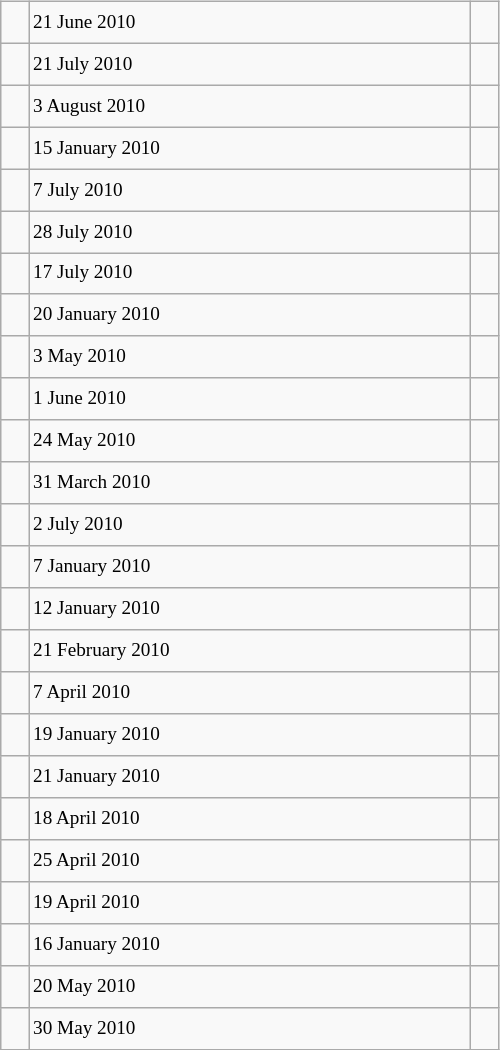<table class="wikitable" style="font-size: 80%; float: left; width: 26em; margin-right: 1em; height: 700px">
<tr>
<td></td>
<td>21 June 2010</td>
<td></td>
</tr>
<tr>
<td></td>
<td>21 July 2010</td>
<td></td>
</tr>
<tr>
<td></td>
<td>3 August 2010</td>
<td></td>
</tr>
<tr>
<td></td>
<td>15 January 2010</td>
<td></td>
</tr>
<tr>
<td></td>
<td>7 July 2010</td>
<td></td>
</tr>
<tr>
<td></td>
<td>28 July 2010</td>
<td></td>
</tr>
<tr>
<td></td>
<td>17 July 2010</td>
<td></td>
</tr>
<tr>
<td></td>
<td>20 January 2010</td>
<td></td>
</tr>
<tr>
<td></td>
<td>3 May 2010</td>
<td></td>
</tr>
<tr>
<td></td>
<td>1 June 2010</td>
<td></td>
</tr>
<tr>
<td></td>
<td>24 May 2010</td>
<td></td>
</tr>
<tr>
<td></td>
<td>31 March 2010</td>
<td></td>
</tr>
<tr>
<td></td>
<td>2 July 2010</td>
<td></td>
</tr>
<tr>
<td></td>
<td>7 January 2010</td>
<td></td>
</tr>
<tr>
<td></td>
<td>12 January 2010</td>
<td></td>
</tr>
<tr>
<td></td>
<td>21 February 2010</td>
<td></td>
</tr>
<tr>
<td></td>
<td>7 April 2010</td>
<td></td>
</tr>
<tr>
<td></td>
<td>19 January 2010</td>
<td></td>
</tr>
<tr>
<td></td>
<td>21 January 2010</td>
<td></td>
</tr>
<tr>
<td></td>
<td>18 April 2010</td>
<td></td>
</tr>
<tr>
<td></td>
<td>25 April 2010</td>
<td></td>
</tr>
<tr>
<td></td>
<td>19 April 2010</td>
<td></td>
</tr>
<tr>
<td></td>
<td>16 January 2010</td>
<td></td>
</tr>
<tr>
<td></td>
<td>20 May 2010</td>
<td></td>
</tr>
<tr>
<td></td>
<td>30 May 2010</td>
<td></td>
</tr>
</table>
